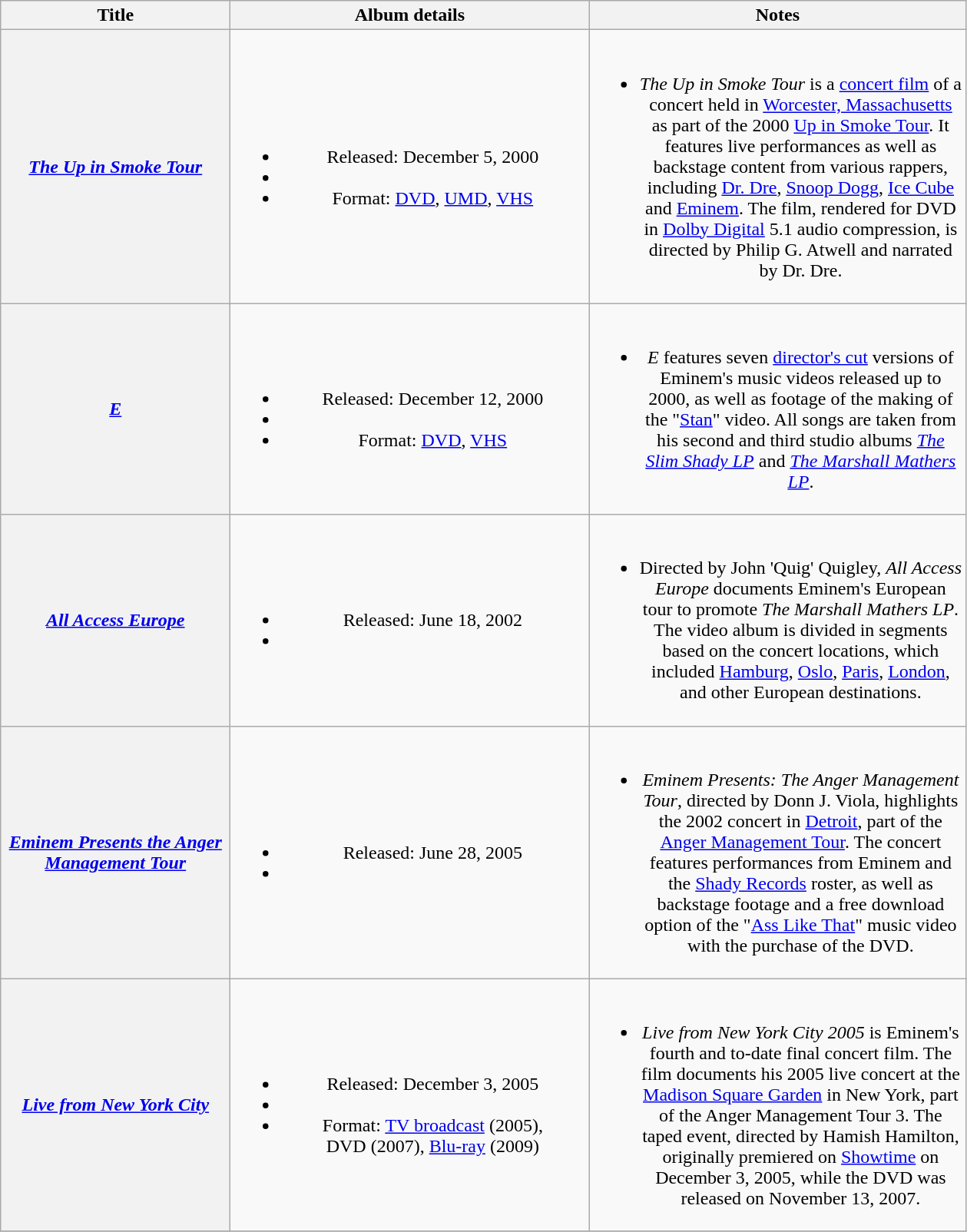<table class="wikitable plainrowheaders" style="text-align:center;">
<tr>
<th scope="col" style="width:12em;">Title</th>
<th scope="col" style="width:19em;">Album details</th>
<th scope="col" style="width:20em;">Notes</th>
</tr>
<tr>
<th scope="row"><em><a href='#'>The Up in Smoke Tour</a></em></th>
<td><br><ul><li>Released: December 5, 2000</li><li></li><li>Format: <a href='#'>DVD</a>, <a href='#'>UMD</a>, <a href='#'>VHS</a></li></ul></td>
<td><br><ul><li><em>The Up in Smoke Tour</em> is a <a href='#'>concert film</a> of a concert held in <a href='#'>Worcester, Massachusetts</a> as part of the 2000 <a href='#'>Up in Smoke Tour</a>. It features live performances as well as backstage content from various rappers, including <a href='#'>Dr. Dre</a>, <a href='#'>Snoop Dogg</a>, <a href='#'>Ice Cube</a> and <a href='#'>Eminem</a>. The film, rendered for DVD in <a href='#'>Dolby Digital</a> 5.1 audio compression, is directed by Philip G. Atwell and narrated by Dr. Dre.</li></ul></td>
</tr>
<tr>
<th scope="row"><em><a href='#'>E</a></em></th>
<td><br><ul><li>Released: December 12, 2000</li><li></li><li>Format: <a href='#'>DVD</a>, <a href='#'>VHS</a></li></ul></td>
<td><br><ul><li><em>E</em> features seven <a href='#'>director's cut</a> versions of Eminem's music videos released up to 2000, as well as footage of the making of the "<a href='#'>Stan</a>" video. All songs are taken from his second and third studio albums <em><a href='#'>The Slim Shady LP</a></em> and <em><a href='#'>The Marshall Mathers LP</a></em>.</li></ul></td>
</tr>
<tr>
<th scope="row"><em><a href='#'>All Access Europe</a></em></th>
<td><br><ul><li>Released: June 18, 2002</li><li></li></ul></td>
<td><br><ul><li>Directed by John 'Quig' Quigley, <em>All Access Europe</em> documents Eminem's European tour to promote <em>The Marshall Mathers LP</em>. The video album is divided in segments based on the concert locations, which included <a href='#'>Hamburg</a>, <a href='#'>Oslo</a>, <a href='#'>Paris</a>, <a href='#'>London</a>, and other European destinations.</li></ul></td>
</tr>
<tr>
<th scope="row"><em><a href='#'>Eminem Presents the Anger Management Tour</a></em></th>
<td><br><ul><li>Released: June 28, 2005</li><li></li></ul></td>
<td><br><ul><li><em>Eminem Presents: The Anger Management Tour</em>, directed by Donn J. Viola, highlights the 2002 concert in <a href='#'>Detroit</a>, part of the <a href='#'>Anger Management Tour</a>. The concert features performances from Eminem and the <a href='#'>Shady Records</a> roster, as well as backstage footage and a free download option of the "<a href='#'>Ass Like That</a>" music video with the purchase of the DVD.</li></ul></td>
</tr>
<tr>
<th scope="row"><em><a href='#'>Live from New York City</a></em></th>
<td><br><ul><li>Released: December 3, 2005</li><li></li><li>Format: <a href='#'>TV broadcast</a> (2005),<br>DVD (2007), <a href='#'>Blu-ray</a> (2009)</li></ul></td>
<td><br><ul><li><em>Live from New York City 2005</em> is Eminem's fourth and to-date final concert film. The film documents his 2005 live concert at the <a href='#'>Madison Square Garden</a> in New York, part of the Anger Management Tour 3. The taped event, directed by Hamish Hamilton, originally premiered on <a href='#'>Showtime</a> on December 3, 2005, while the DVD was released on November 13, 2007.</li></ul></td>
</tr>
<tr>
</tr>
</table>
